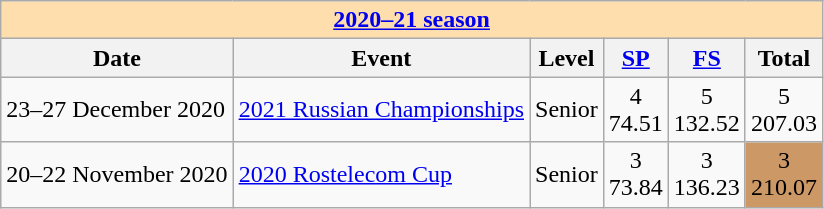<table class="wikitable">
<tr>
<td style="background-color: #ffdead; " colspan=6 align=center><a href='#'><strong>2020–21 season</strong></a></td>
</tr>
<tr>
<th>Date</th>
<th>Event</th>
<th>Level</th>
<th><a href='#'>SP</a></th>
<th><a href='#'>FS</a></th>
<th>Total</th>
</tr>
<tr>
<td>23–27 December 2020</td>
<td><a href='#'>2021 Russian Championships</a></td>
<td>Senior</td>
<td align=center>4 <br> 74.51</td>
<td align=center>5<br>132.52</td>
<td align=center>5<br>207.03</td>
</tr>
<tr>
<td>20–22 November 2020</td>
<td><a href='#'>2020 Rostelecom Cup</a></td>
<td>Senior</td>
<td align=center>3 <br> 73.84</td>
<td align=center>3 <br> 136.23</td>
<td align=center bgcolor=cc9966>3 <br> 210.07</td>
</tr>
</table>
